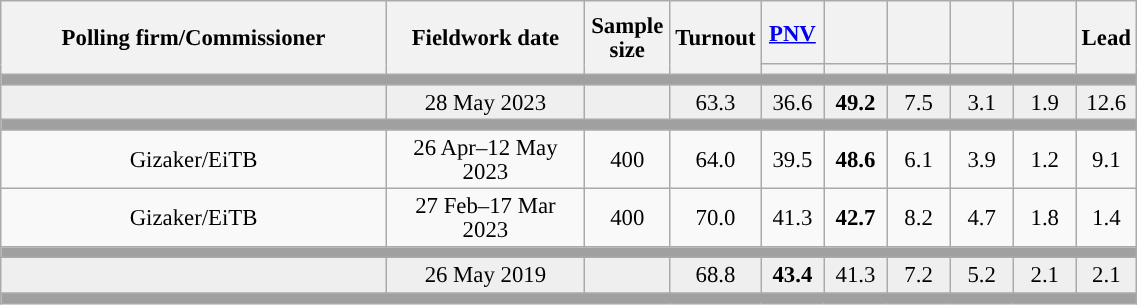<table class="wikitable collapsible collapsed" style="text-align:center; font-size:95%; line-height:16px;">
<tr style="height:42px;">
<th style="width:250px;" rowspan="2">Polling firm/Commissioner</th>
<th style="width:125px;" rowspan="2">Fieldwork date</th>
<th style="width:50px;" rowspan="2">Sample size</th>
<th style="width:45px;" rowspan="2">Turnout</th>
<th style="width:35px;"><a href='#'>PNV</a></th>
<th style="width:35px;"></th>
<th style="width:35px;"></th>
<th style="width:35px;"></th>
<th style="width:35px;"></th>
<th style="width:30px;" rowspan="2">Lead</th>
</tr>
<tr>
<th style="color:inherit;background:"></th>
<th style="color:inherit;background:"></th>
<th style="color:inherit;background:"></th>
<th style="color:inherit;background:"></th>
<th style="color:inherit;background:"></th>
</tr>
<tr>
<td colspan="10" style="background:#A0A0A0"></td>
</tr>
<tr style="background:#EFEFEF;">
<td><strong></strong></td>
<td>28 May 2023</td>
<td></td>
<td>63.3</td>
<td>36.6<br></td>
<td><strong>49.2</strong><br></td>
<td>7.5<br></td>
<td>3.1<br></td>
<td>1.9<br></td>
<td style="background:">12.6</td>
</tr>
<tr>
<td colspan="10" style="background:#A0A0A0"></td>
</tr>
<tr>
<td>Gizaker/EiTB</td>
<td>26 Apr–12 May 2023</td>
<td>400</td>
<td>64.0</td>
<td>39.5<br></td>
<td><strong>48.6</strong><br></td>
<td>6.1<br></td>
<td>3.9<br></td>
<td>1.2<br></td>
<td style="background:">9.1</td>
</tr>
<tr>
<td>Gizaker/EiTB</td>
<td>27 Feb–17 Mar 2023</td>
<td>400</td>
<td>70.0</td>
<td>41.3<br></td>
<td><strong>42.7</strong><br></td>
<td>8.2<br></td>
<td>4.7<br></td>
<td>1.8<br></td>
<td style="background:">1.4</td>
</tr>
<tr>
<td colspan="10" style="background:#A0A0A0"></td>
</tr>
<tr style="background:#EFEFEF;">
<td><strong></strong></td>
<td>26 May 2019</td>
<td></td>
<td>68.8</td>
<td><strong>43.4</strong><br></td>
<td>41.3<br></td>
<td>7.2<br></td>
<td>5.2<br></td>
<td>2.1<br></td>
<td style="background:">2.1</td>
</tr>
<tr>
<td colspan="10" style="background:#A0A0A0"></td>
</tr>
</table>
